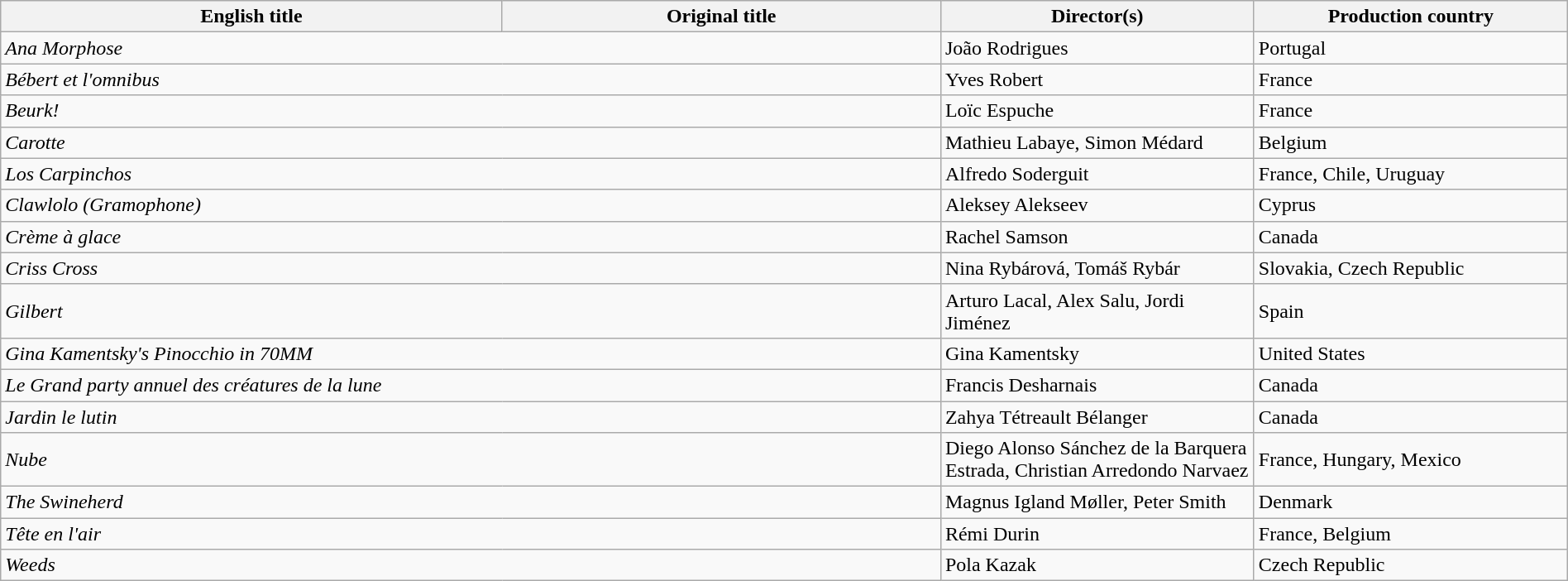<table class="wikitable" width=100%>
<tr>
<th scope="col" width="32%">English title</th>
<th scope="col" width="28%">Original title</th>
<th scope="col" width="20%">Director(s)</th>
<th scope="col" width="20%">Production country</th>
</tr>
<tr>
<td colspan=2><em>Ana Morphose</em></td>
<td>João Rodrigues</td>
<td>Portugal</td>
</tr>
<tr>
<td colspan=2><em>Bébert et l'omnibus</em></td>
<td>Yves Robert</td>
<td>France</td>
</tr>
<tr>
<td colspan=2><em>Beurk!</em></td>
<td>Loïc Espuche</td>
<td>France</td>
</tr>
<tr>
<td colspan=2><em>Carotte</em></td>
<td>Mathieu Labaye, Simon Médard</td>
<td>Belgium</td>
</tr>
<tr>
<td colspan=2><em>Los Carpinchos</em></td>
<td>Alfredo Soderguit</td>
<td>France, Chile, Uruguay</td>
</tr>
<tr>
<td colspan=2><em>Clawlolo (Gramophone)</em></td>
<td>Aleksey Alekseev</td>
<td>Cyprus</td>
</tr>
<tr>
<td colspan=2><em>Crème à glace</em></td>
<td>Rachel Samson</td>
<td>Canada</td>
</tr>
<tr>
<td colspan=2><em>Criss Cross</em></td>
<td>Nina Rybárová, Tomáš Rybár</td>
<td>Slovakia, Czech Republic</td>
</tr>
<tr>
<td colspan=2><em>Gilbert</em></td>
<td>Arturo Lacal, Alex Salu, Jordi Jiménez</td>
<td>Spain</td>
</tr>
<tr>
<td colspan=2><em>Gina Kamentsky's Pinocchio in 70MM</em></td>
<td>Gina Kamentsky</td>
<td>United States</td>
</tr>
<tr>
<td colspan=2><em>Le Grand party annuel des créatures de la lune</em></td>
<td>Francis Desharnais</td>
<td>Canada</td>
</tr>
<tr>
<td colspan=2><em>Jardin le lutin</em></td>
<td>Zahya Tétreault Bélanger</td>
<td>Canada</td>
</tr>
<tr>
<td colspan=2><em>Nube</em></td>
<td>Diego Alonso Sánchez de la Barquera Estrada, Christian Arredondo Narvaez</td>
<td>France, Hungary, Mexico</td>
</tr>
<tr>
<td colspan=2><em>The Swineherd</em></td>
<td>Magnus Igland Møller, Peter Smith</td>
<td>Denmark</td>
</tr>
<tr>
<td colspan=2><em>Tête en l'air</em></td>
<td>Rémi Durin</td>
<td>France, Belgium</td>
</tr>
<tr>
<td colspan=2><em>Weeds</em></td>
<td>Pola Kazak</td>
<td>Czech Republic</td>
</tr>
</table>
